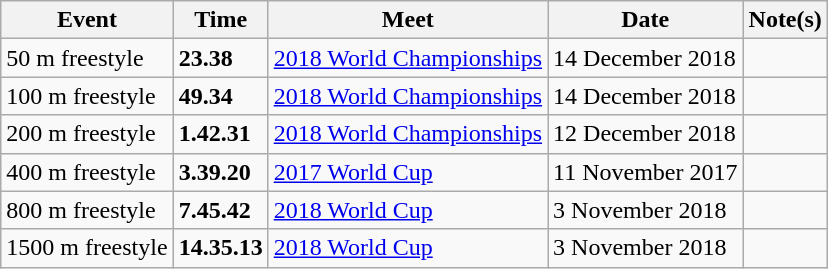<table class="wikitable">
<tr>
<th>Event</th>
<th>Time</th>
<th>Meet</th>
<th>Date</th>
<th>Note(s)</th>
</tr>
<tr>
<td>50 m freestyle</td>
<td><strong>23.38</strong></td>
<td><a href='#'>2018 World Championships</a></td>
<td>14 December 2018</td>
<td></td>
</tr>
<tr>
<td>100 m freestyle</td>
<td><strong>49.34</strong></td>
<td><a href='#'>2018 World Championships</a></td>
<td>14 December 2018</td>
<td></td>
</tr>
<tr>
<td>200 m freestyle</td>
<td><strong>1.42.31</strong></td>
<td><a href='#'>2018 World Championships</a></td>
<td>12 December 2018</td>
<td></td>
</tr>
<tr>
<td>400 m freestyle</td>
<td><strong>3.39.20</strong></td>
<td><a href='#'>2017 World Cup</a></td>
<td>11 November 2017</td>
<td></td>
</tr>
<tr>
<td>800 m freestyle</td>
<td><strong>7.45.42</strong></td>
<td><a href='#'>2018 World Cup</a></td>
<td>3 November 2018</td>
<td></td>
</tr>
<tr>
<td>1500 m freestyle</td>
<td><strong>14.35.13</strong></td>
<td><a href='#'>2018 World Cup</a></td>
<td>3 November 2018</td>
<td></td>
</tr>
</table>
